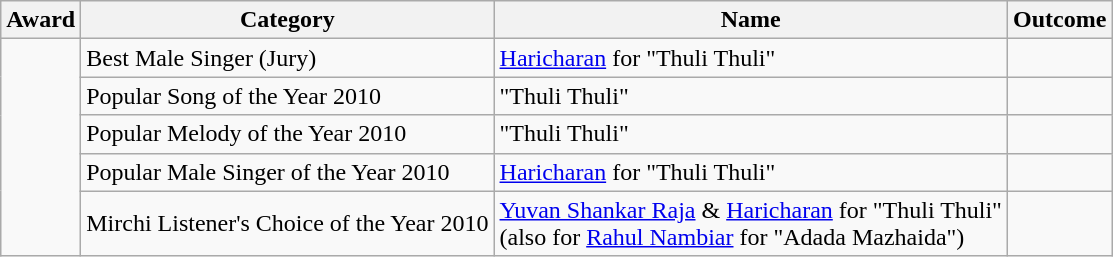<table class="wikitable">
<tr>
<th>Award</th>
<th>Category</th>
<th>Name</th>
<th>Outcome</th>
</tr>
<tr>
<td rowspan="5"></td>
<td>Best Male Singer (Jury)</td>
<td><a href='#'>Haricharan</a> for "Thuli Thuli"</td>
<td></td>
</tr>
<tr>
<td>Popular Song of the Year 2010</td>
<td>"Thuli Thuli"</td>
<td></td>
</tr>
<tr>
<td>Popular Melody of the Year 2010</td>
<td>"Thuli Thuli"</td>
<td></td>
</tr>
<tr>
<td>Popular Male Singer of the Year 2010</td>
<td><a href='#'>Haricharan</a> for "Thuli Thuli"</td>
<td></td>
</tr>
<tr>
<td>Mirchi Listener's Choice of the Year 2010</td>
<td><a href='#'>Yuvan Shankar Raja</a> & <a href='#'>Haricharan</a> for "Thuli Thuli" <br>(also for <a href='#'>Rahul Nambiar</a> for "Adada Mazhaida")</td>
<td></td>
</tr>
</table>
